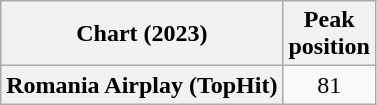<table class="wikitable plainrowheaders" style="text-align:center">
<tr>
<th scope="col">Chart (2023)</th>
<th scope="col">Peak<br>position</th>
</tr>
<tr>
<th scope="row">Romania Airplay (TopHit)</th>
<td>81</td>
</tr>
</table>
